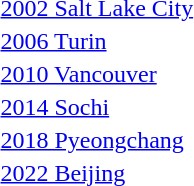<table>
<tr style="vertical-align:top">
<td><a href='#'>2002 Salt Lake City</a><br></td>
<td></td>
<td></td>
<td></td>
</tr>
<tr>
<td><a href='#'>2006 Turin</a><br></td>
<td></td>
<td></td>
<td></td>
</tr>
<tr>
<td><a href='#'>2010 Vancouver</a><br></td>
<td></td>
<td></td>
<td></td>
</tr>
<tr>
<td><a href='#'>2014 Sochi</a><br></td>
<td></td>
<td></td>
<td></td>
</tr>
<tr>
<td><a href='#'>2018 Pyeongchang</a><br></td>
<td></td>
<td></td>
<td></td>
</tr>
<tr>
<td><a href='#'>2022 Beijing</a> <br></td>
<td></td>
<td></td>
<td></td>
</tr>
<tr>
</tr>
</table>
